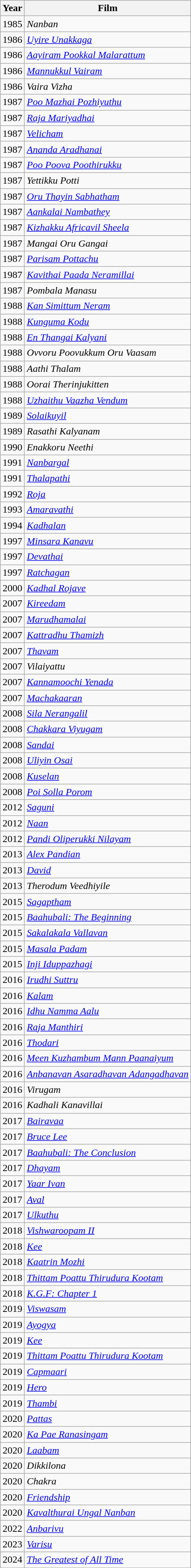<table class="wikitable sortable">
<tr>
<th>Year</th>
<th>Film</th>
</tr>
<tr>
<td>1985</td>
<td><em>Nanban</em></td>
</tr>
<tr>
<td>1986</td>
<td><em><a href='#'>Uyire Unakkaga</a></em></td>
</tr>
<tr>
<td>1986</td>
<td><em><a href='#'>Aayiram Pookkal Malarattum</a></em></td>
</tr>
<tr>
<td>1986</td>
<td><em><a href='#'>Mannukkul Vairam</a></em></td>
</tr>
<tr>
<td>1986</td>
<td><em>Vaira Vizha</em></td>
</tr>
<tr>
<td>1987</td>
<td><em><a href='#'>Poo Mazhai Pozhiyuthu</a></em></td>
</tr>
<tr>
<td>1987</td>
<td><em><a href='#'>Raja Mariyadhai</a></em></td>
</tr>
<tr>
<td>1987</td>
<td><em><a href='#'>Velicham</a></em></td>
</tr>
<tr>
<td>1987</td>
<td><em><a href='#'>Ananda Aradhanai</a></em></td>
</tr>
<tr>
<td>1987</td>
<td><em><a href='#'>Poo Poova Poothirukku</a></em></td>
</tr>
<tr>
<td>1987</td>
<td><em>Yettikku Potti</em></td>
</tr>
<tr>
<td>1987</td>
<td><em><a href='#'>Oru Thayin Sabhatham</a></em></td>
</tr>
<tr>
<td>1987</td>
<td><em><a href='#'>Aankalai Nambathey</a></em></td>
</tr>
<tr>
<td>1987</td>
<td><em><a href='#'>Kizhakku Africavil Sheela</a></em></td>
</tr>
<tr>
<td>1987</td>
<td><em>Mangai Oru Gangai</em></td>
</tr>
<tr>
<td>1987</td>
<td><em><a href='#'>Parisam Pottachu</a></em></td>
</tr>
<tr>
<td>1987</td>
<td><em><a href='#'>Kavithai Paada Neramillai</a></em></td>
</tr>
<tr>
<td>1987</td>
<td><em>Pombala Manasu</em></td>
</tr>
<tr>
<td>1988</td>
<td><em><a href='#'>Kan Simittum Neram</a></em></td>
</tr>
<tr>
<td>1988</td>
<td><em><a href='#'>Kunguma Kodu</a></em></td>
</tr>
<tr>
<td>1988</td>
<td><em><a href='#'>En Thangai Kalyani</a></em></td>
</tr>
<tr>
<td>1988</td>
<td><em>Ovvoru Poovukkum Oru Vaasam</em></td>
</tr>
<tr>
<td>1988</td>
<td><em>Aathi Thalam</em></td>
</tr>
<tr>
<td>1988</td>
<td><em>Oorai Therinjukitten</em></td>
</tr>
<tr>
<td>1988</td>
<td><em><a href='#'>Uzhaithu Vaazha Vendum</a></em></td>
</tr>
<tr>
<td>1989</td>
<td><em><a href='#'>Solaikuyil</a></em></td>
</tr>
<tr>
<td>1989</td>
<td><em>Rasathi Kalyanam</em></td>
</tr>
<tr>
<td>1990</td>
<td><em>Enakkoru Neethi</em></td>
</tr>
<tr>
<td>1991</td>
<td><em><a href='#'>Nanbargal</a></em></td>
</tr>
<tr>
<td>1991</td>
<td><em><a href='#'>Thalapathi</a></em></td>
</tr>
<tr>
<td>1992</td>
<td><em><a href='#'>Roja</a></em></td>
</tr>
<tr>
<td>1993</td>
<td><em><a href='#'>Amaravathi</a></em></td>
</tr>
<tr>
<td>1994</td>
<td><em><a href='#'>Kadhalan</a></em></td>
</tr>
<tr>
<td>1997</td>
<td><em><a href='#'>Minsara Kanavu</a></em></td>
</tr>
<tr>
<td>1997</td>
<td><em><a href='#'>Devathai</a></em></td>
</tr>
<tr>
<td>1997</td>
<td><em><a href='#'>Ratchagan</a></em></td>
</tr>
<tr>
<td>2000</td>
<td><em><a href='#'>Kadhal Rojave</a></em></td>
</tr>
<tr>
<td>2007</td>
<td><em><a href='#'>Kireedam</a></em></td>
</tr>
<tr>
<td>2007</td>
<td><em><a href='#'>Marudhamalai</a></em></td>
</tr>
<tr>
<td>2007</td>
<td><em><a href='#'>Kattradhu Thamizh</a></em></td>
</tr>
<tr>
<td>2007</td>
<td><em><a href='#'>Thavam</a></em></td>
</tr>
<tr>
<td>2007</td>
<td><em>Vilaiyattu</em></td>
</tr>
<tr>
<td>2007</td>
<td><em><a href='#'>Kannamoochi Yenada</a></em></td>
</tr>
<tr>
<td>2007</td>
<td><em><a href='#'>Machakaaran</a></em></td>
</tr>
<tr>
<td>2008</td>
<td><em><a href='#'>Sila Nerangalil</a></em></td>
</tr>
<tr>
<td>2008</td>
<td><em><a href='#'>Chakkara Viyugam</a></em></td>
</tr>
<tr>
<td>2008</td>
<td><em><a href='#'>Sandai</a></em></td>
</tr>
<tr>
<td>2008</td>
<td><em><a href='#'>Uliyin Osai</a></em></td>
</tr>
<tr>
<td>2008</td>
<td><em><a href='#'>Kuselan</a></em></td>
</tr>
<tr>
<td>2008</td>
<td><em><a href='#'>Poi Solla Porom</a></em></td>
</tr>
<tr>
<td>2012</td>
<td><em><a href='#'>Saguni</a></em></td>
</tr>
<tr>
<td>2012</td>
<td><em><a href='#'>Naan</a></em></td>
</tr>
<tr>
<td>2012</td>
<td><em><a href='#'>Pandi Oliperukki Nilayam</a></em></td>
</tr>
<tr>
<td>2013</td>
<td><em><a href='#'>Alex Pandian</a></em></td>
</tr>
<tr>
<td>2013</td>
<td><em><a href='#'>David</a></em></td>
</tr>
<tr>
<td>2013</td>
<td><em>Therodum Veedhiyile</em></td>
</tr>
<tr>
<td>2015</td>
<td><em><a href='#'>Sagaptham</a></em></td>
</tr>
<tr>
<td>2015</td>
<td><em><a href='#'>Baahubali: The Beginning</a></em></td>
</tr>
<tr>
<td>2015</td>
<td><em><a href='#'>Sakalakala Vallavan</a></em></td>
</tr>
<tr>
<td>2015</td>
<td><em><a href='#'>Masala Padam</a></em></td>
</tr>
<tr>
<td>2015</td>
<td><em><a href='#'>Inji Iduppazhagi</a></em></td>
</tr>
<tr>
<td>2016</td>
<td><em><a href='#'>Irudhi Suttru</a></em></td>
</tr>
<tr>
<td>2016</td>
<td><em><a href='#'>Kalam</a></em></td>
</tr>
<tr>
<td>2016</td>
<td><em><a href='#'>Idhu Namma Aalu</a></em></td>
</tr>
<tr>
<td>2016</td>
<td><em><a href='#'>Raja Manthiri</a></em></td>
</tr>
<tr>
<td>2016</td>
<td><em><a href='#'>Thodari</a></em></td>
</tr>
<tr>
<td>2016</td>
<td><em><a href='#'>Meen Kuzhambum Mann Paanaiyum</a></em></td>
</tr>
<tr>
<td>2016</td>
<td><em><a href='#'>Anbanavan Asaradhavan Adangadhavan</a></em></td>
</tr>
<tr>
<td>2016</td>
<td><em>Virugam</em></td>
</tr>
<tr>
<td>2016</td>
<td><em>Kadhali Kanavillai</em></td>
</tr>
<tr>
<td>2017</td>
<td><em><a href='#'>Bairavaa</a></em></td>
</tr>
<tr>
<td>2017</td>
<td><em><a href='#'>Bruce Lee</a></em></td>
</tr>
<tr>
<td>2017</td>
<td><em><a href='#'>Baahubali: The Conclusion</a></em></td>
</tr>
<tr>
<td>2017</td>
<td><em><a href='#'>Dhayam</a></em></td>
</tr>
<tr>
<td>2017</td>
<td><em><a href='#'>Yaar Ivan</a></em></td>
</tr>
<tr>
<td>2017</td>
<td><em><a href='#'>Aval</a></em></td>
</tr>
<tr>
<td>2017</td>
<td><em><a href='#'>Ulkuthu</a></em></td>
</tr>
<tr>
<td>2018</td>
<td><em><a href='#'>Vishwaroopam II</a></em></td>
</tr>
<tr>
<td>2018</td>
<td><em><a href='#'>Kee</a></em></td>
</tr>
<tr>
<td>2018</td>
<td><em><a href='#'>Kaatrin Mozhi</a></em></td>
</tr>
<tr>
<td>2018</td>
<td><em><a href='#'>Thittam Poattu Thirudura Kootam</a></em></td>
</tr>
<tr>
<td>2018</td>
<td><em><a href='#'>K.G.F: Chapter 1</a></em></td>
</tr>
<tr>
<td>2019</td>
<td><em><a href='#'>Viswasam</a></em></td>
</tr>
<tr>
<td>2019</td>
<td><em><a href='#'>Ayogya</a></em></td>
</tr>
<tr>
<td>2019</td>
<td><em><a href='#'>Kee</a></em></td>
</tr>
<tr>
<td>2019</td>
<td><em><a href='#'>Thittam Poattu Thirudura Kootam</a></em></td>
</tr>
<tr>
<td>2019</td>
<td><em><a href='#'>Capmaari</a></em></td>
</tr>
<tr>
<td>2019</td>
<td><em><a href='#'>Hero</a></em></td>
</tr>
<tr>
<td>2019</td>
<td><em><a href='#'>Thambi</a></em></td>
</tr>
<tr>
<td>2020</td>
<td><em><a href='#'>Pattas</a></em></td>
</tr>
<tr>
<td>2020</td>
<td><em><a href='#'>Ka Pae Ranasingam</a></em></td>
</tr>
<tr>
<td>2020</td>
<td><em><a href='#'>Laabam</a></em></td>
</tr>
<tr>
<td>2020</td>
<td><em>Dikkilona</em></td>
</tr>
<tr>
<td>2020</td>
<td><em>Chakra</em></td>
</tr>
<tr>
<td>2020</td>
<td><em><a href='#'>Friendship</a></em></td>
</tr>
<tr>
<td>2020</td>
<td><em><a href='#'>Kavalthurai Ungal Nanban</a></em></td>
</tr>
<tr>
<td>2022</td>
<td><em><a href='#'>Anbarivu</a></em></td>
</tr>
<tr>
<td>2023</td>
<td><em><a href='#'>Varisu</a></em></td>
</tr>
<tr>
<td>2024</td>
<td><em><a href='#'>The Greatest of All Time</a></em></td>
</tr>
<tr>
</tr>
</table>
